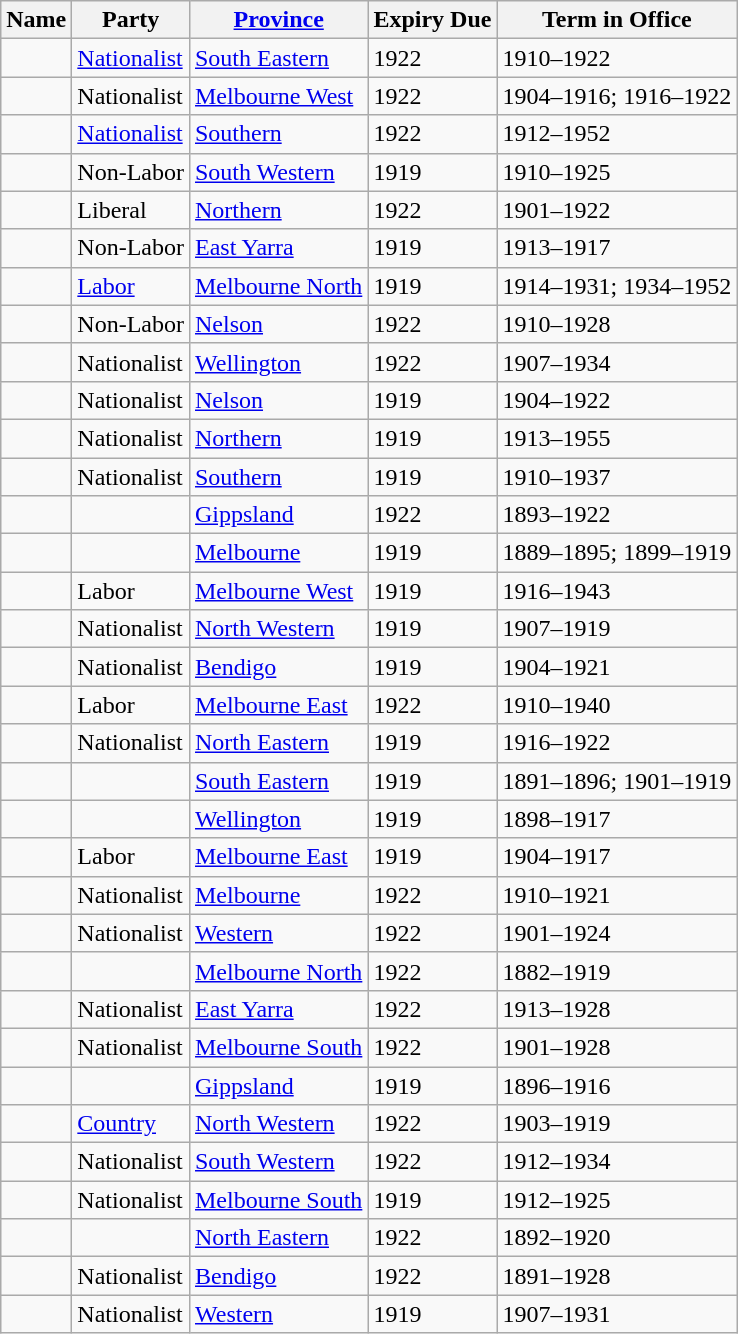<table class="wikitable sortable">
<tr>
<th>Name</th>
<th>Party</th>
<th><a href='#'>Province</a></th>
<th>Expiry Due</th>
<th>Term in Office</th>
</tr>
<tr>
<td></td>
<td><a href='#'>Nationalist</a></td>
<td><a href='#'>South Eastern</a></td>
<td>1922</td>
<td>1910–1922</td>
</tr>
<tr>
<td> </td>
<td>Nationalist</td>
<td><a href='#'>Melbourne West</a></td>
<td>1922</td>
<td>1904–1916; 1916–1922</td>
</tr>
<tr>
<td></td>
<td><a href='#'>Nationalist</a></td>
<td><a href='#'>Southern</a></td>
<td>1922</td>
<td>1912–1952</td>
</tr>
<tr>
<td></td>
<td>Non-Labor</td>
<td><a href='#'>South Western</a></td>
<td>1919</td>
<td>1910–1925</td>
</tr>
<tr>
<td></td>
<td>Liberal</td>
<td><a href='#'>Northern</a></td>
<td>1922</td>
<td>1901–1922</td>
</tr>
<tr>
<td> </td>
<td>Non-Labor</td>
<td><a href='#'>East Yarra</a></td>
<td>1919</td>
<td>1913–1917</td>
</tr>
<tr>
<td></td>
<td><a href='#'>Labor</a></td>
<td><a href='#'>Melbourne North</a></td>
<td>1919</td>
<td>1914–1931; 1934–1952</td>
</tr>
<tr>
<td></td>
<td>Non-Labor</td>
<td><a href='#'>Nelson</a></td>
<td>1922</td>
<td>1910–1928</td>
</tr>
<tr>
<td></td>
<td>Nationalist</td>
<td><a href='#'>Wellington</a></td>
<td>1922</td>
<td>1907–1934</td>
</tr>
<tr>
<td></td>
<td>Nationalist</td>
<td><a href='#'>Nelson</a></td>
<td>1919</td>
<td>1904–1922</td>
</tr>
<tr>
<td></td>
<td>Nationalist</td>
<td><a href='#'>Northern</a></td>
<td>1919</td>
<td>1913–1955</td>
</tr>
<tr>
<td></td>
<td>Nationalist</td>
<td><a href='#'>Southern</a></td>
<td>1919</td>
<td>1910–1937</td>
</tr>
<tr>
<td></td>
<td></td>
<td><a href='#'>Gippsland</a></td>
<td>1922</td>
<td>1893–1922</td>
</tr>
<tr>
<td></td>
<td></td>
<td><a href='#'>Melbourne</a></td>
<td>1919</td>
<td>1889–1895; 1899–1919</td>
</tr>
<tr>
<td></td>
<td>Labor</td>
<td><a href='#'>Melbourne West</a></td>
<td>1919</td>
<td>1916–1943</td>
</tr>
<tr>
<td></td>
<td>Nationalist</td>
<td><a href='#'>North Western</a></td>
<td>1919</td>
<td>1907–1919</td>
</tr>
<tr>
<td></td>
<td>Nationalist</td>
<td><a href='#'>Bendigo</a></td>
<td>1919</td>
<td>1904–1921</td>
</tr>
<tr>
<td></td>
<td>Labor</td>
<td><a href='#'>Melbourne East</a></td>
<td>1922</td>
<td>1910–1940</td>
</tr>
<tr>
<td></td>
<td>Nationalist</td>
<td><a href='#'>North Eastern</a></td>
<td>1919</td>
<td>1916–1922</td>
</tr>
<tr>
<td></td>
<td></td>
<td><a href='#'>South Eastern</a></td>
<td>1919</td>
<td>1891–1896; 1901–1919</td>
</tr>
<tr>
<td> </td>
<td></td>
<td><a href='#'>Wellington</a></td>
<td>1919</td>
<td>1898–1917</td>
</tr>
<tr>
<td> </td>
<td>Labor</td>
<td><a href='#'>Melbourne East</a></td>
<td>1919</td>
<td>1904–1917</td>
</tr>
<tr>
<td></td>
<td>Nationalist</td>
<td><a href='#'>Melbourne</a></td>
<td>1922</td>
<td>1910–1921</td>
</tr>
<tr>
<td></td>
<td>Nationalist</td>
<td><a href='#'>Western</a></td>
<td>1922</td>
<td>1901–1924</td>
</tr>
<tr>
<td> </td>
<td></td>
<td><a href='#'>Melbourne North</a></td>
<td>1922</td>
<td>1882–1919</td>
</tr>
<tr>
<td></td>
<td>Nationalist</td>
<td><a href='#'>East Yarra</a></td>
<td>1922</td>
<td>1913–1928</td>
</tr>
<tr>
<td></td>
<td>Nationalist</td>
<td><a href='#'>Melbourne South</a></td>
<td>1922</td>
<td>1901–1928</td>
</tr>
<tr>
<td> </td>
<td></td>
<td><a href='#'>Gippsland</a></td>
<td>1919</td>
<td>1896–1916</td>
</tr>
<tr>
<td></td>
<td><a href='#'>Country</a></td>
<td><a href='#'>North Western</a></td>
<td>1922</td>
<td>1903–1919</td>
</tr>
<tr>
<td></td>
<td>Nationalist</td>
<td><a href='#'>South Western</a></td>
<td>1922</td>
<td>1912–1934</td>
</tr>
<tr>
<td></td>
<td>Nationalist</td>
<td><a href='#'>Melbourne South</a></td>
<td>1919</td>
<td>1912–1925</td>
</tr>
<tr>
<td></td>
<td></td>
<td><a href='#'>North Eastern</a></td>
<td>1922</td>
<td>1892–1920</td>
</tr>
<tr>
<td></td>
<td>Nationalist</td>
<td><a href='#'>Bendigo</a></td>
<td>1922</td>
<td>1891–1928</td>
</tr>
<tr>
<td></td>
<td>Nationalist</td>
<td><a href='#'>Western</a></td>
<td>1919</td>
<td>1907–1931</td>
</tr>
</table>
